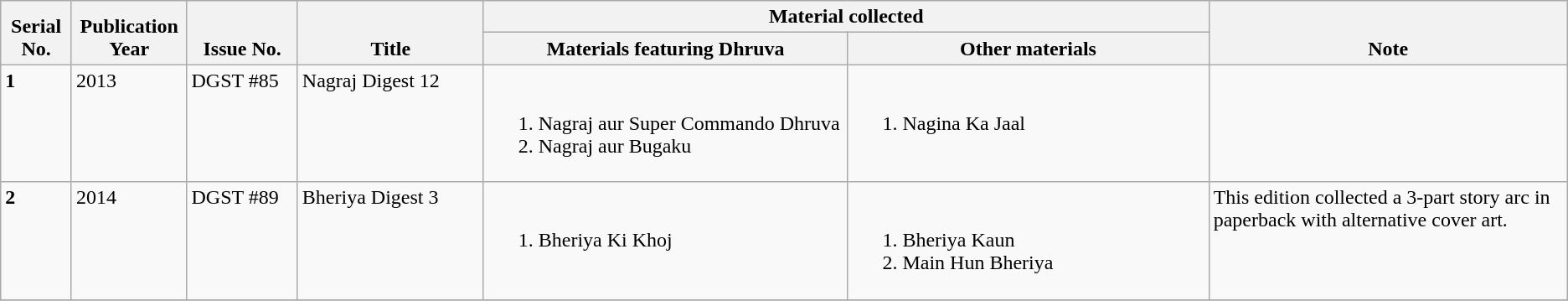<table class="wikitable unsortable">
<tr>
<th rowspan="2" style="vertical-align:bottom; width:50px;">Serial No.</th>
<th rowspan="2" style="vertical-align:bottom; width:85px;">Publication Year</th>
<th rowspan="2" style="vertical-align:bottom; width:85px;">Issue No.</th>
<th rowspan="2" style="vertical-align:bottom; width:150px;">Title</th>
<th colspan="2" style="vertical-align:bottom; width:600px;">Material collected</th>
<th rowspan="2" style="vertical-align:bottom; width:300px;">Note</th>
</tr>
<tr style="vertical-align:top;">
<th style="vertical-align:bottom; width:300px;">Materials featuring Dhruva</th>
<th style="vertical-align:bottom; width:300px;">Other materials</th>
</tr>
<tr style="vertical-align:top;">
<td><strong>1</strong></td>
<td>2013</td>
<td>DGST #85</td>
<td>Nagraj Digest 12</td>
<td><br><ol><li>Nagraj aur Super Commando Dhruva</li><li>Nagraj aur Bugaku</li></ol></td>
<td><br><ol><li>Nagina Ka Jaal</li></ol></td>
<td></td>
</tr>
<tr style="vertical-align:top;">
<td><strong>2</strong></td>
<td>2014</td>
<td>DGST #89</td>
<td>Bheriya Digest 3</td>
<td><br><ol><li>Bheriya Ki Khoj</li></ol></td>
<td><br><ol><li>Bheriya Kaun</li><li>Main Hun Bheriya</li></ol></td>
<td>This edition collected a 3-part story arc in paperback with alternative cover art.</td>
</tr>
<tr style="vertical-align:top;">
</tr>
</table>
